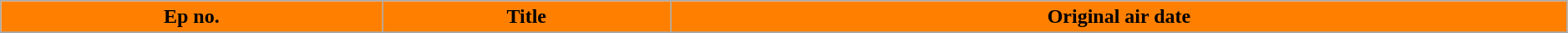<table class="wikitable" style="width:99%;">
<tr>
<th style="background:#FF8000">Ep no.</th>
<th style="background:#FF8000">Title</th>
<th style="background:#FF8000">Original air date</th>
</tr>
<tr>
</tr>
</table>
